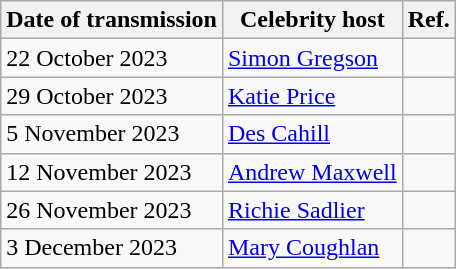<table class="wikitable">
<tr>
<th>Date of transmission</th>
<th>Celebrity host</th>
<th>Ref.</th>
</tr>
<tr>
<td>22 October 2023</td>
<td><a href='#'>Simon Gregson</a></td>
<td align="center"></td>
</tr>
<tr>
<td>29 October 2023</td>
<td><a href='#'>Katie Price</a></td>
<td align="center"></td>
</tr>
<tr>
<td>5 November 2023</td>
<td><a href='#'>Des Cahill</a></td>
<td align="center"></td>
</tr>
<tr>
<td>12 November 2023</td>
<td><a href='#'>Andrew Maxwell</a></td>
<td align="center"></td>
</tr>
<tr>
<td>26 November 2023</td>
<td><a href='#'>Richie Sadlier</a></td>
<td align="center"></td>
</tr>
<tr>
<td>3 December 2023</td>
<td><a href='#'>Mary Coughlan</a></td>
<td align="center"></td>
</tr>
</table>
